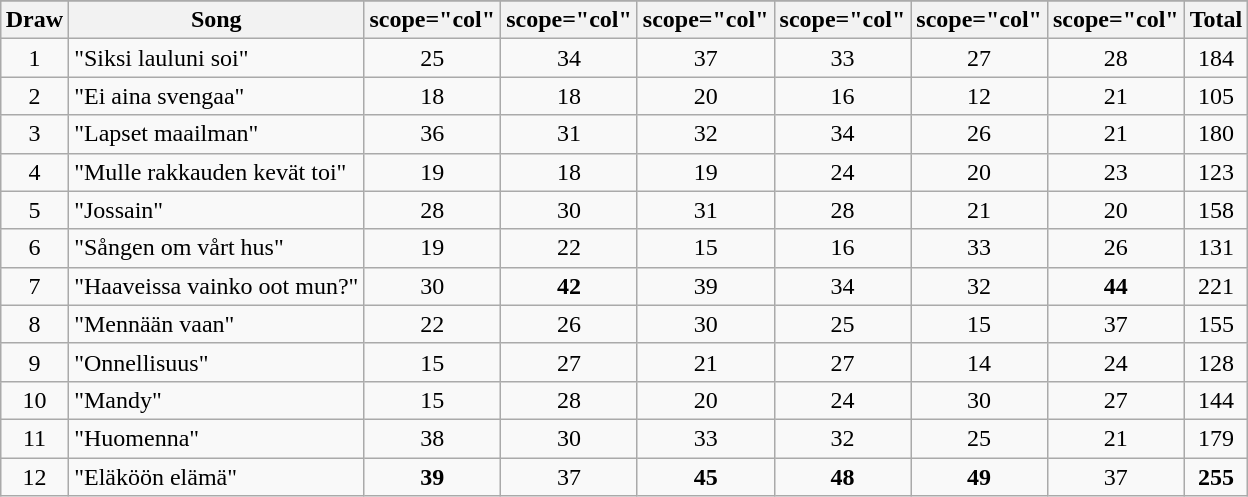<table class="wikitable plainrowheaders" style="margin: 1em auto 1em auto; text-align:center;">
<tr>
</tr>
<tr>
<th scope="col">Draw</th>
<th scope="col">Song</th>
<th>scope="col" </th>
<th>scope="col" </th>
<th>scope="col" </th>
<th>scope="col" </th>
<th>scope="col" </th>
<th>scope="col" </th>
<th scope="col">Total</th>
</tr>
<tr>
<td>1</td>
<td align="left">"Siksi lauluni soi"</td>
<td>25</td>
<td>34</td>
<td>37</td>
<td>33</td>
<td>27</td>
<td>28</td>
<td>184</td>
</tr>
<tr>
<td>2</td>
<td align="left">"Ei aina svengaa"</td>
<td>18</td>
<td>18</td>
<td>20</td>
<td>16</td>
<td>12</td>
<td>21</td>
<td>105</td>
</tr>
<tr>
<td>3</td>
<td align="left">"Lapset maailman"</td>
<td>36</td>
<td>31</td>
<td>32</td>
<td>34</td>
<td>26</td>
<td>21</td>
<td>180</td>
</tr>
<tr>
<td>4</td>
<td align="left">"Mulle rakkauden kevät toi"</td>
<td>19</td>
<td>18</td>
<td>19</td>
<td>24</td>
<td>20</td>
<td>23</td>
<td>123</td>
</tr>
<tr>
<td>5</td>
<td align="left">"Jossain"</td>
<td>28</td>
<td>30</td>
<td>31</td>
<td>28</td>
<td>21</td>
<td>20</td>
<td>158</td>
</tr>
<tr>
<td>6</td>
<td align="left">"Sången om vårt hus"</td>
<td>19</td>
<td>22</td>
<td>15</td>
<td>16</td>
<td>33</td>
<td>26</td>
<td>131</td>
</tr>
<tr>
<td>7</td>
<td align="left">"Haaveissa vainko oot mun?"</td>
<td>30</td>
<td><strong>42</strong></td>
<td>39</td>
<td>34</td>
<td>32</td>
<td><strong>44</strong></td>
<td>221</td>
</tr>
<tr>
<td>8</td>
<td align="left">"Mennään vaan"</td>
<td>22</td>
<td>26</td>
<td>30</td>
<td>25</td>
<td>15</td>
<td>37</td>
<td>155</td>
</tr>
<tr>
<td>9</td>
<td align="left">"Onnellisuus"</td>
<td>15</td>
<td>27</td>
<td>21</td>
<td>27</td>
<td>14</td>
<td>24</td>
<td>128</td>
</tr>
<tr>
<td>10</td>
<td align="left">"Mandy"</td>
<td>15</td>
<td>28</td>
<td>20</td>
<td>24</td>
<td>30</td>
<td>27</td>
<td>144</td>
</tr>
<tr>
<td>11</td>
<td align="left">"Huomenna"</td>
<td>38</td>
<td>30</td>
<td>33</td>
<td>32</td>
<td>25</td>
<td>21</td>
<td>179</td>
</tr>
<tr>
<td>12</td>
<td align="left">"Eläköön elämä"</td>
<td><strong>39</strong></td>
<td>37</td>
<td><strong>45</strong></td>
<td><strong>48</strong></td>
<td><strong>49</strong></td>
<td>37</td>
<td><strong>255</strong></td>
</tr>
</table>
